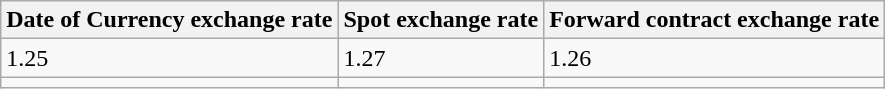<table class="wikitable">
<tr>
<th>Date of Currency exchange rate</th>
<th>Spot exchange rate</th>
<th>Forward contract exchange rate</th>
</tr>
<tr>
<td>1.25</td>
<td>1.27</td>
<td>1.26</td>
</tr>
<tr>
<td></td>
<td></td>
<td></td>
</tr>
</table>
